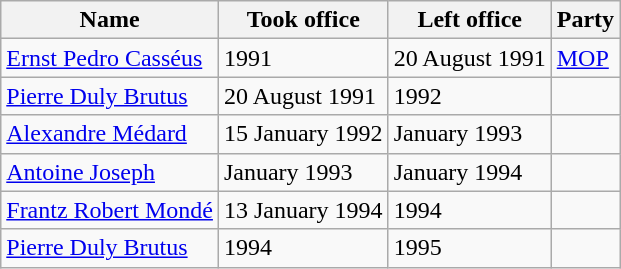<table class="wikitable">
<tr>
<th>Name</th>
<th>Took office</th>
<th>Left office</th>
<th>Party</th>
</tr>
<tr>
<td><a href='#'>Ernst Pedro Casséus</a></td>
<td>1991</td>
<td>20 August 1991</td>
<td><a href='#'>MOP</a></td>
</tr>
<tr>
<td><a href='#'>Pierre Duly Brutus</a></td>
<td>20 August 1991</td>
<td>1992</td>
<td></td>
</tr>
<tr>
<td><a href='#'>Alexandre Médard</a></td>
<td>15 January 1992</td>
<td>January 1993</td>
<td></td>
</tr>
<tr>
<td><a href='#'>Antoine Joseph</a></td>
<td>January 1993</td>
<td>January 1994</td>
<td></td>
</tr>
<tr>
<td><a href='#'>Frantz Robert Mondé</a></td>
<td>13 January 1994</td>
<td>1994</td>
<td></td>
</tr>
<tr>
<td><a href='#'>Pierre Duly Brutus</a></td>
<td>1994</td>
<td>1995</td>
<td></td>
</tr>
</table>
